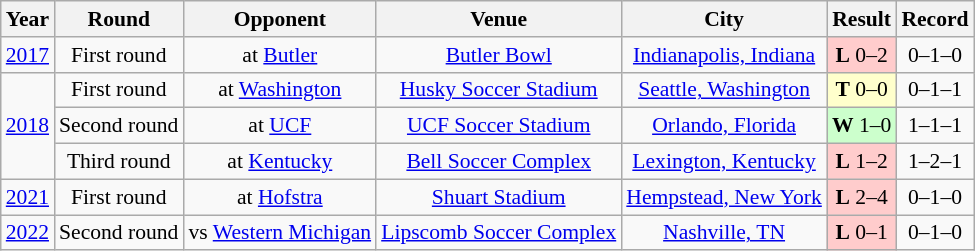<table class="wikitable" style="text-align:center; font-size:90%;">
<tr>
<th>Year</th>
<th>Round</th>
<th>Opponent</th>
<th>Venue</th>
<th>City</th>
<th>Result</th>
<th>Record</th>
</tr>
<tr>
<td><a href='#'>2017</a></td>
<td>First round</td>
<td>at <a href='#'>Butler</a></td>
<td><a href='#'>Butler Bowl</a></td>
<td><a href='#'>Indianapolis, Indiana</a></td>
<td style="background:#fcc;"><strong>L</strong> 0–2</td>
<td>0–1–0</td>
</tr>
<tr>
<td rowspan="3"><a href='#'>2018</a></td>
<td>First round</td>
<td>at <a href='#'>Washington</a></td>
<td><a href='#'>Husky Soccer Stadium</a></td>
<td><a href='#'>Seattle, Washington</a></td>
<td style="background:#ffc;"><strong>T</strong> 0–0<br></td>
<td>0–1–1</td>
</tr>
<tr>
<td>Second round</td>
<td>at <a href='#'>UCF</a></td>
<td><a href='#'>UCF Soccer Stadium</a></td>
<td><a href='#'>Orlando, Florida</a></td>
<td style="background:#cfc;"><strong>W</strong> 1–0 </td>
<td>1–1–1</td>
</tr>
<tr>
<td>Third round</td>
<td>at <a href='#'>Kentucky</a></td>
<td><a href='#'>Bell Soccer Complex</a></td>
<td><a href='#'>Lexington, Kentucky</a></td>
<td style="background:#fcc;"><strong>L</strong> 1–2</td>
<td>1–2–1</td>
</tr>
<tr>
<td><a href='#'>2021</a></td>
<td>First round</td>
<td>at <a href='#'>Hofstra</a></td>
<td><a href='#'>Shuart Stadium</a></td>
<td><a href='#'>Hempstead, New York</a></td>
<td style="background:#fcc;"><strong>L</strong> 2–4</td>
<td>0–1–0</td>
</tr>
<tr>
<td><a href='#'>2022</a></td>
<td>Second round</td>
<td>vs <a href='#'>Western Michigan</a></td>
<td><a href='#'>Lipscomb Soccer Complex</a></td>
<td><a href='#'>Nashville, TN</a></td>
<td style="background:#fcc;"><strong>L</strong> 0–1</td>
<td>0–1–0</td>
</tr>
</table>
